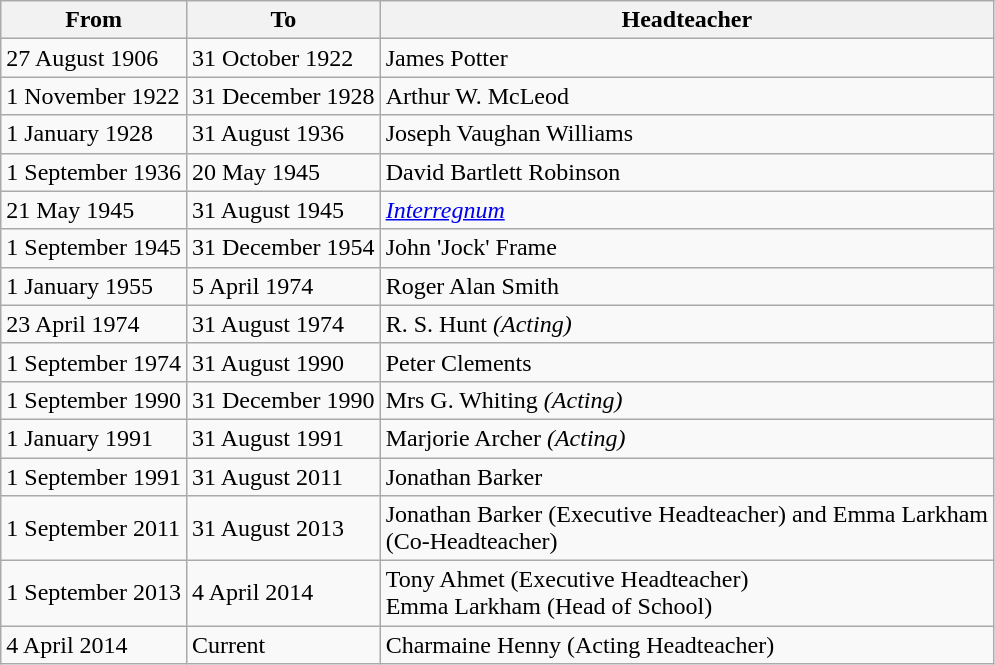<table class="wikitable">
<tr>
<th>From</th>
<th>To</th>
<th>Headteacher</th>
</tr>
<tr>
<td>27 August 1906</td>
<td>31 October 1922</td>
<td>James Potter</td>
</tr>
<tr>
<td>1 November 1922</td>
<td>31 December 1928</td>
<td>Arthur W. McLeod</td>
</tr>
<tr>
<td>1 January 1928</td>
<td>31 August 1936</td>
<td>Joseph Vaughan Williams</td>
</tr>
<tr>
<td>1 September 1936</td>
<td>20 May 1945</td>
<td>David Bartlett Robinson</td>
</tr>
<tr>
<td>21 May 1945</td>
<td>31 August 1945</td>
<td><em><a href='#'>Interregnum</a></em></td>
</tr>
<tr>
<td>1 September 1945</td>
<td>31 December 1954</td>
<td>John 'Jock' Frame</td>
</tr>
<tr>
<td>1 January 1955</td>
<td>5 April 1974</td>
<td>Roger Alan Smith</td>
</tr>
<tr>
<td>23 April 1974</td>
<td>31 August 1974</td>
<td>R. S. Hunt <em>(Acting)</em></td>
</tr>
<tr>
<td>1 September 1974</td>
<td>31 August 1990</td>
<td>Peter Clements</td>
</tr>
<tr>
<td>1 September 1990</td>
<td>31 December 1990</td>
<td>Mrs G. Whiting <em>(Acting)</em></td>
</tr>
<tr>
<td>1 January 1991</td>
<td>31 August 1991</td>
<td>Marjorie Archer <em>(Acting)</em></td>
</tr>
<tr>
<td>1 September 1991</td>
<td>31 August 2011</td>
<td>Jonathan Barker</td>
</tr>
<tr>
<td>1 September 2011</td>
<td>31 August 2013</td>
<td>Jonathan Barker (Executive Headteacher) and Emma Larkham<br>(Co-Headteacher)</td>
</tr>
<tr>
<td>1 September 2013</td>
<td>4 April 2014</td>
<td>Tony Ahmet (Executive Headteacher)<br>Emma Larkham (Head of School)</td>
</tr>
<tr>
<td>4 April 2014</td>
<td>Current</td>
<td>Charmaine Henny (Acting Headteacher)</td>
</tr>
</table>
